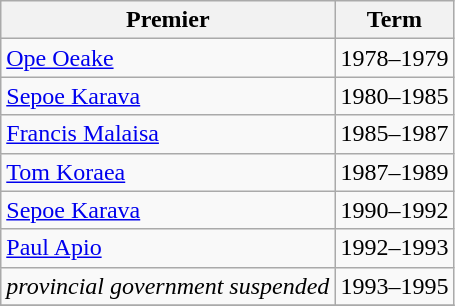<table class="wikitable">
<tr>
<th><strong>Premier</strong></th>
<th><strong>Term</strong></th>
</tr>
<tr>
<td><a href='#'>Ope Oeake</a></td>
<td>1978–1979</td>
</tr>
<tr>
<td><a href='#'>Sepoe Karava</a></td>
<td>1980–1985</td>
</tr>
<tr>
<td><a href='#'>Francis Malaisa</a></td>
<td>1985–1987</td>
</tr>
<tr>
<td><a href='#'>Tom Koraea</a></td>
<td>1987–1989</td>
</tr>
<tr>
<td><a href='#'>Sepoe Karava</a></td>
<td>1990–1992</td>
</tr>
<tr>
<td><a href='#'>Paul Apio</a></td>
<td>1992–1993</td>
</tr>
<tr>
<td><em>provincial government suspended</em></td>
<td>1993–1995</td>
</tr>
<tr>
</tr>
</table>
